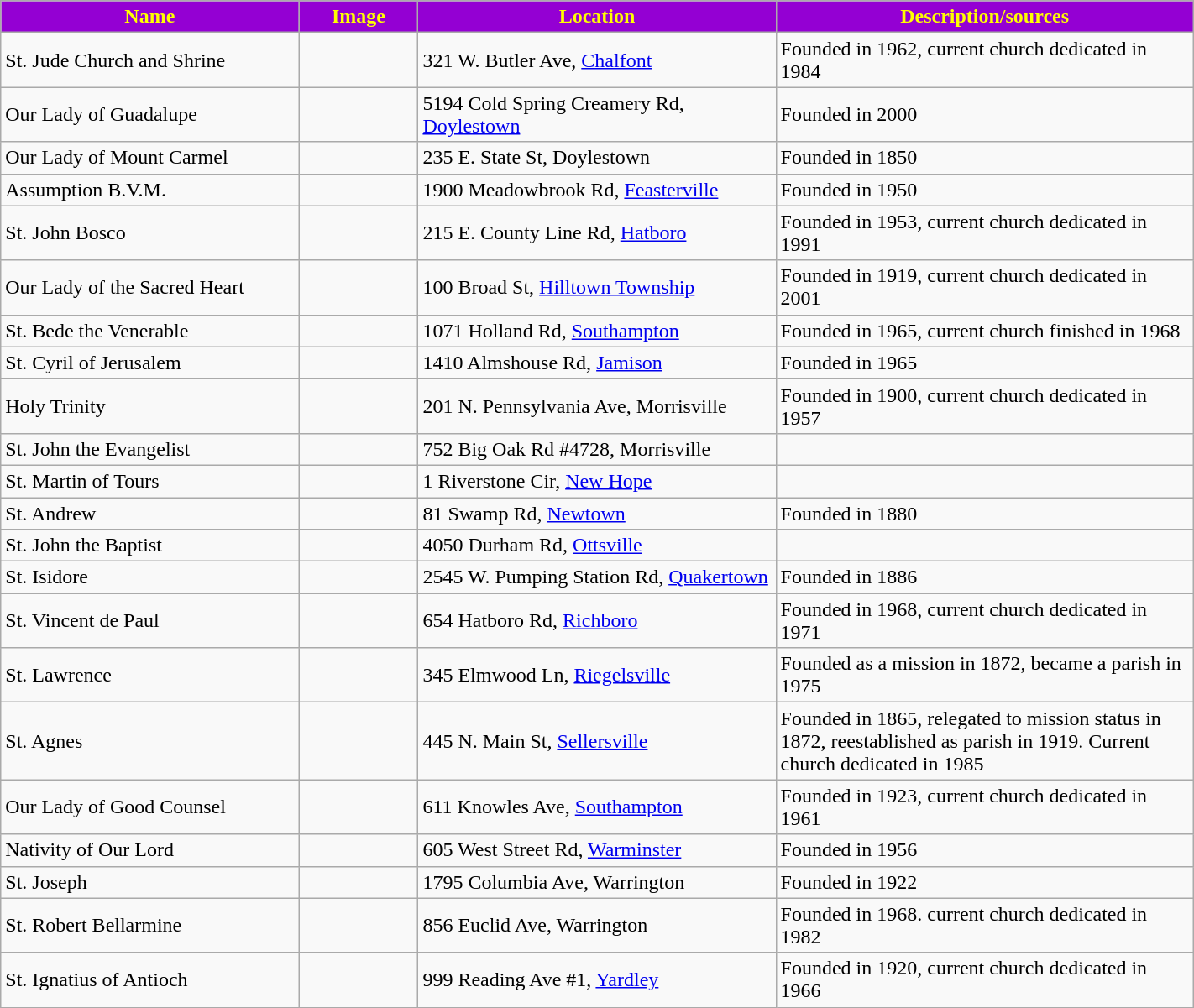<table class="wikitable sortable" style="width:75%">
<tr>
<th style="background:darkviolet; color:yellow;" width="25%"><strong>Name</strong></th>
<th style="background:darkviolet; color:yellow;" width="10%"><strong>Image</strong></th>
<th style="background:darkviolet; color:yellow;" width="30%"><strong>Location</strong></th>
<th style="background:darkviolet; color:yellow;" width="35%"><strong>Description/sources</strong></th>
</tr>
<tr>
<td>St. Jude Church and Shrine</td>
<td></td>
<td>321 W. Butler Ave, <a href='#'>Chalfont</a></td>
<td>Founded in 1962, current church dedicated in 1984</td>
</tr>
<tr>
<td>Our Lady of Guadalupe</td>
<td></td>
<td>5194 Cold Spring Creamery Rd, <a href='#'>Doylestown</a></td>
<td>Founded in 2000</td>
</tr>
<tr>
<td>Our Lady of Mount Carmel</td>
<td></td>
<td>235 E. State St, Doylestown</td>
<td>Founded in 1850</td>
</tr>
<tr>
<td>Assumption B.V.M.</td>
<td></td>
<td>1900 Meadowbrook Rd, <a href='#'>Feasterville</a></td>
<td>Founded in 1950</td>
</tr>
<tr>
<td>St. John Bosco</td>
<td></td>
<td>215 E. County Line Rd, <a href='#'>Hatboro</a></td>
<td>Founded in 1953, current church dedicated in 1991</td>
</tr>
<tr>
<td>Our Lady of the Sacred Heart</td>
<td></td>
<td>100 Broad St, <a href='#'>Hilltown Township</a></td>
<td>Founded in 1919, current church dedicated in 2001</td>
</tr>
<tr>
<td>St. Bede the Venerable</td>
<td></td>
<td>1071 Holland Rd, <a href='#'>Southampton</a></td>
<td>Founded in 1965, current church finished in 1968</td>
</tr>
<tr>
<td>St. Cyril of Jerusalem</td>
<td></td>
<td>1410 Almshouse Rd, <a href='#'>Jamison</a></td>
<td>Founded in 1965</td>
</tr>
<tr>
<td>Holy Trinity</td>
<td></td>
<td>201 N. Pennsylvania Ave, Morrisville</td>
<td>Founded in 1900, current church dedicated in 1957</td>
</tr>
<tr>
<td>St. John the Evangelist</td>
<td></td>
<td>752 Big Oak Rd #4728, Morrisville</td>
<td></td>
</tr>
<tr>
<td>St. Martin of Tours</td>
<td></td>
<td>1 Riverstone Cir, <a href='#'>New Hope</a></td>
<td></td>
</tr>
<tr>
<td>St. Andrew</td>
<td></td>
<td>81 Swamp Rd, <a href='#'>Newtown</a></td>
<td>Founded in 1880</td>
</tr>
<tr>
<td>St. John the Baptist</td>
<td></td>
<td>4050 Durham Rd, <a href='#'>Ottsville</a></td>
<td></td>
</tr>
<tr>
<td>St. Isidore</td>
<td></td>
<td>2545 W. Pumping Station Rd, <a href='#'>Quakertown</a></td>
<td>Founded in 1886</td>
</tr>
<tr>
<td>St. Vincent de Paul</td>
<td></td>
<td>654 Hatboro Rd, <a href='#'>Richboro</a></td>
<td>Founded in 1968, current church dedicated in 1971</td>
</tr>
<tr>
<td>St. Lawrence</td>
<td></td>
<td>345 Elmwood Ln, <a href='#'>Riegelsville</a></td>
<td>Founded as a mission in 1872, became a parish in 1975</td>
</tr>
<tr>
<td>St. Agnes</td>
<td></td>
<td>445 N. Main St, <a href='#'>Sellersville</a></td>
<td>Founded in 1865, relegated to mission status in 1872, reestablished as parish in 1919. Current church dedicated in 1985</td>
</tr>
<tr>
<td>Our Lady of Good Counsel</td>
<td></td>
<td>611 Knowles Ave, <a href='#'>Southampton</a></td>
<td>Founded in 1923, current church dedicated in 1961</td>
</tr>
<tr>
<td>Nativity of Our Lord</td>
<td></td>
<td>605 West Street Rd, <a href='#'>Warminster</a></td>
<td>Founded in 1956</td>
</tr>
<tr>
<td>St. Joseph</td>
<td></td>
<td>1795 Columbia Ave, Warrington</td>
<td>Founded in 1922</td>
</tr>
<tr>
<td>St. Robert Bellarmine</td>
<td></td>
<td>856 Euclid Ave, Warrington</td>
<td>Founded in 1968. current church dedicated in 1982</td>
</tr>
<tr>
<td>St. Ignatius of Antioch</td>
<td></td>
<td>999 Reading Ave #1, <a href='#'>Yardley</a></td>
<td>Founded in 1920, current church dedicated in 1966</td>
</tr>
</table>
